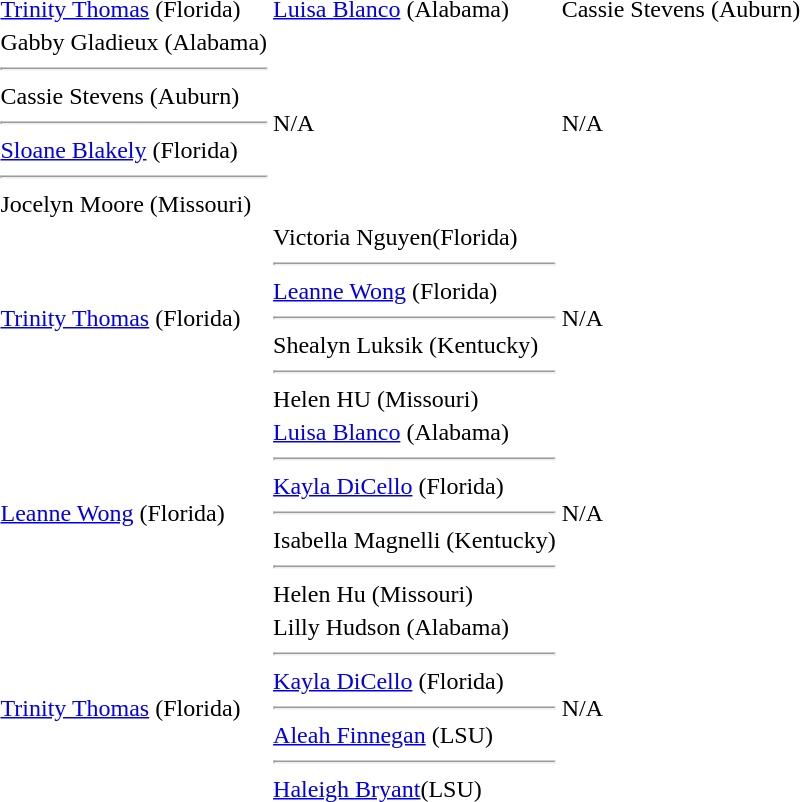<table>
<tr>
<th scope=row style="text-align:left"></th>
<td><a href='#'>Trinity Thomas</a> (Florida)</td>
<td><a href='#'>Luisa Blanco</a> (Alabama)</td>
<td>Cassie Stevens (Auburn)</td>
</tr>
<tr>
<th scope=row style="text-align:left"></th>
<td>Gabby Gladieux (Alabama) <hr> Cassie Stevens (Auburn)<hr> <a href='#'>Sloane Blakely</a>	(Florida) <hr>  Jocelyn Moore (Missouri)</td>
<td>N/A</td>
<td>N/A</td>
</tr>
<tr>
<th scope=row style="text-align:left"></th>
<td><a href='#'>Trinity Thomas</a> (Florida)</td>
<td>Victoria Nguyen(Florida)	 <hr> <a href='#'>Leanne Wong</a> (Florida) <hr>  Shealyn Luksik (Kentucky)	<hr> Helen HU (Missouri)</td>
<td>N/A</td>
</tr>
<tr>
<th scope=row style="text-align:left"></th>
<td><a href='#'>Leanne Wong</a> (Florida)</td>
<td><a href='#'>Luisa Blanco</a> (Alabama)<hr> <a href='#'>Kayla DiCello</a> (Florida) <hr> Isabella Magnelli (Kentucky)<hr> Helen Hu	(Missouri)</td>
<td>N/A</td>
</tr>
<tr>
<th scope=row style="text-align:left"></th>
<td><a href='#'>Trinity Thomas</a> (Florida)</td>
<td>Lilly Hudson	(Alabama) <hr> <a href='#'>Kayla DiCello</a> (Florida) <hr> <a href='#'>Aleah Finnegan</a> (LSU) <hr>  <a href='#'>Haleigh Bryant</a>(LSU)</td>
<td>N/A</td>
</tr>
</table>
